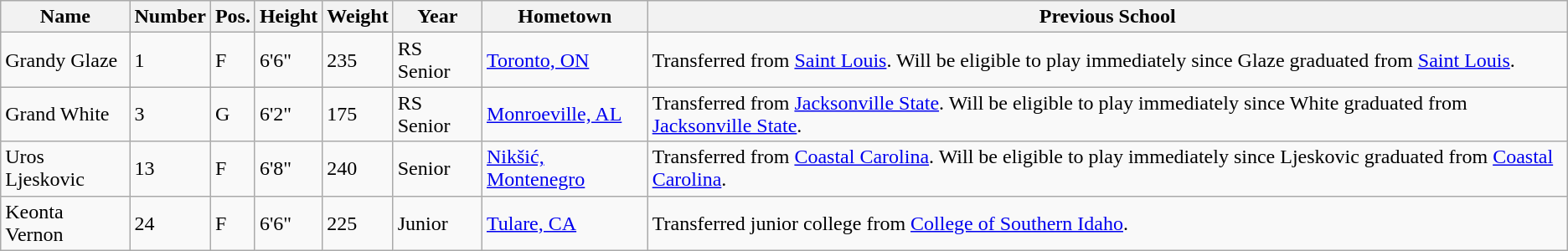<table class="wikitable sortable" border="1">
<tr>
<th>Name</th>
<th>Number</th>
<th>Pos.</th>
<th>Height</th>
<th>Weight</th>
<th>Year</th>
<th>Hometown</th>
<th class="unsortable">Previous School</th>
</tr>
<tr>
<td>Grandy Glaze</td>
<td>1</td>
<td>F</td>
<td>6'6"</td>
<td>235</td>
<td>RS Senior</td>
<td><a href='#'>Toronto, ON</a></td>
<td>Transferred from <a href='#'>Saint Louis</a>. Will be eligible to play immediately since Glaze graduated from <a href='#'>Saint Louis</a>.</td>
</tr>
<tr>
<td>Grand White</td>
<td>3</td>
<td>G</td>
<td>6'2"</td>
<td>175</td>
<td>RS Senior</td>
<td><a href='#'>Monroeville, AL</a></td>
<td>Transferred from <a href='#'>Jacksonville State</a>. Will be eligible to play immediately since White graduated from <a href='#'>Jacksonville State</a>.</td>
</tr>
<tr>
<td>Uros Ljeskovic</td>
<td>13</td>
<td>F</td>
<td>6'8"</td>
<td>240</td>
<td>Senior</td>
<td><a href='#'>Nikšić, Montenegro</a></td>
<td>Transferred from <a href='#'>Coastal Carolina</a>. Will be eligible to play immediately since Ljeskovic graduated from <a href='#'>Coastal Carolina</a>.</td>
</tr>
<tr>
<td>Keonta Vernon</td>
<td>24</td>
<td>F</td>
<td>6'6"</td>
<td>225</td>
<td>Junior</td>
<td><a href='#'>Tulare, CA</a></td>
<td>Transferred junior college from <a href='#'>College of Southern Idaho</a>.</td>
</tr>
</table>
